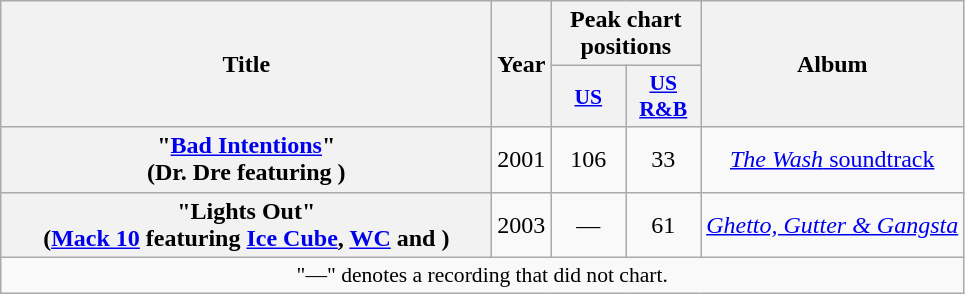<table class="wikitable plainrowheaders" style="text-align:center;">
<tr>
<th scope="col" rowspan="2" style="width:20em;">Title</th>
<th scope="col" rowspan="2">Year</th>
<th scope="col" colspan="2">Peak chart positions</th>
<th scope="col" rowspan="2">Album</th>
</tr>
<tr>
<th style="width:3em;font-size:90%;"><a href='#'>US</a></th>
<th style="width:3em;font-size:90%;"><a href='#'>US<br>R&B</a></th>
</tr>
<tr>
<th scope="row">"<a href='#'>Bad Intentions</a>"<br><span>(Dr. Dre featuring )</span></th>
<td>2001</td>
<td>106</td>
<td>33</td>
<td><a href='#'><em>The Wash</em> soundtrack</a></td>
</tr>
<tr>
<th scope="row">"Lights Out"<br><span>(<a href='#'>Mack 10</a> featuring <a href='#'>Ice Cube</a>, <a href='#'>WC</a> and )</span></th>
<td>2003</td>
<td>—</td>
<td>61</td>
<td><em><a href='#'>Ghetto, Gutter & Gangsta</a></em></td>
</tr>
<tr>
<td colspan="14" style="font-size:90%">"—" denotes a recording that did not chart.</td>
</tr>
</table>
